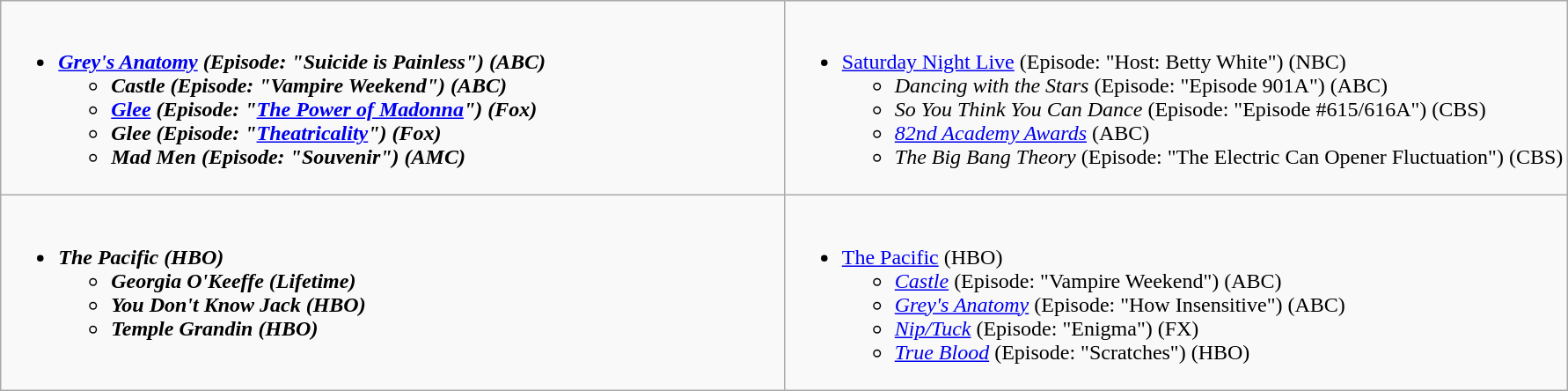<table class="wikitable">
<tr>
<td style="vertical-align:top;" width="50%"><br><ul><li><strong><em><a href='#'>Grey's Anatomy</a><em> (Episode: "Suicide is Painless") (ABC)<strong><ul><li></em>Castle<em> (Episode: "Vampire Weekend") (ABC)</li><li></em><a href='#'>Glee</a><em> (Episode: "<a href='#'>The Power of Madonna</a>") (Fox)</li><li></em>Glee<em> (Episode: "<a href='#'>Theatricality</a>") (Fox)</li><li></em>Mad Men<em> (Episode: "Souvenir") (AMC)</li></ul></li></ul></td>
<td style="vertical-align:top;" width="50%"><br><ul><li></em></strong><a href='#'>Saturday Night Live</a></em> (Episode: "Host: Betty White") (NBC)</strong><ul><li><em>Dancing with the Stars</em> (Episode: "Episode 901A") (ABC)</li><li><em>So You Think You Can Dance</em> (Episode: "Episode #615/616A") (CBS)</li><li><em><a href='#'>82nd Academy Awards</a></em> (ABC)</li><li><em>The Big Bang Theory</em> (Episode: "The Electric Can Opener Fluctuation") (CBS)</li></ul></li></ul></td>
</tr>
<tr>
<td style="vertical-align:top;" width="50%"><br><ul><li><strong><em>The Pacific<em> (HBO)<strong><ul><li></em>Georgia O'Keeffe<em> (Lifetime)</li><li></em>You Don't Know Jack<em> (HBO)</li><li></em>Temple Grandin<em> (HBO)</li></ul></li></ul></td>
<td style="vertical-align:top;" width="50%"><br><ul><li></em></strong><a href='#'>The Pacific</a></em> (HBO)</strong><ul><li><em><a href='#'>Castle</a></em> (Episode: "Vampire Weekend") (ABC)</li><li><em><a href='#'>Grey's Anatomy</a></em> (Episode: "How Insensitive") (ABC)</li><li><em><a href='#'>Nip/Tuck</a></em> (Episode: "Enigma") (FX)</li><li><em><a href='#'>True Blood</a></em> (Episode: "Scratches") (HBO)</li></ul></li></ul></td>
</tr>
</table>
